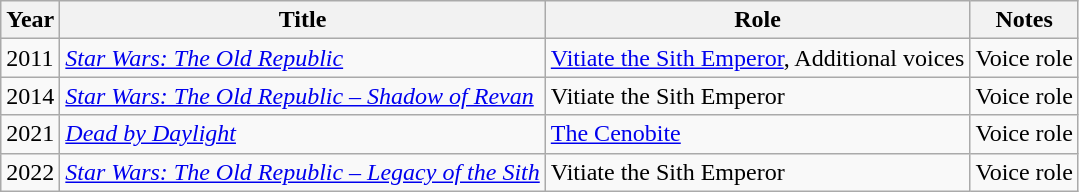<table class="wikitable sortable">
<tr>
<th>Year</th>
<th>Title</th>
<th>Role</th>
<th class="unsortable">Notes</th>
</tr>
<tr>
<td>2011</td>
<td><em><a href='#'>Star Wars: The Old Republic</a></em></td>
<td><a href='#'>Vitiate the Sith Emperor</a>, Additional voices</td>
<td>Voice role</td>
</tr>
<tr>
<td>2014</td>
<td><em><a href='#'>Star Wars: The Old Republic – Shadow of Revan</a></em></td>
<td>Vitiate the Sith Emperor</td>
<td>Voice role</td>
</tr>
<tr>
<td>2021</td>
<td><em><a href='#'>Dead by Daylight</a></em></td>
<td><a href='#'>The Cenobite</a></td>
<td>Voice role</td>
</tr>
<tr>
<td>2022</td>
<td><em><a href='#'>Star Wars: The Old Republic – Legacy of the Sith</a></em></td>
<td>Vitiate the Sith Emperor</td>
<td>Voice role</td>
</tr>
</table>
